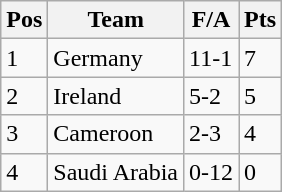<table class="wikitable">
<tr>
<th>Pos</th>
<th>Team</th>
<th>F/A</th>
<th>Pts</th>
</tr>
<tr>
<td>1</td>
<td>Germany</td>
<td>11-1</td>
<td>7</td>
</tr>
<tr>
<td>2</td>
<td>Ireland</td>
<td>5-2</td>
<td>5</td>
</tr>
<tr>
<td>3</td>
<td>Cameroon</td>
<td>2-3</td>
<td>4</td>
</tr>
<tr>
<td>4</td>
<td>Saudi Arabia</td>
<td>0-12</td>
<td>0</td>
</tr>
</table>
